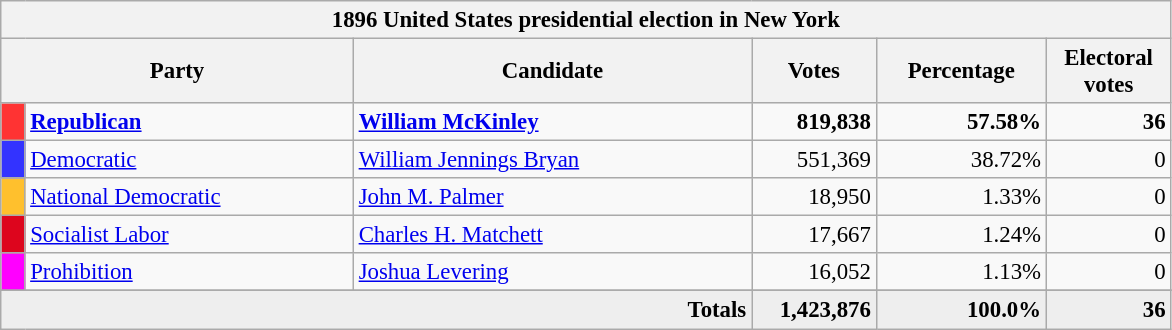<table class="wikitable" style="font-size: 95%;">
<tr>
<th colspan="6">1896 United States presidential election in New York</th>
</tr>
<tr>
<th colspan="2" style="width: 15em">Party</th>
<th style="width: 17em">Candidate</th>
<th style="width: 5em">Votes</th>
<th style="width: 7em">Percentage</th>
<th style="width: 5em">Electoral votes</th>
</tr>
<tr>
<th style="background-color:#FF3333; width: 3px"></th>
<td style="width: 130px"><strong><a href='#'>Republican</a></strong></td>
<td><strong><a href='#'>William McKinley</a></strong></td>
<td align="right"><strong>819,838</strong></td>
<td align="right"><strong>57.58%</strong></td>
<td align="right"><strong>36</strong></td>
</tr>
<tr>
<th style="background-color:#3333FF; width: 3px"></th>
<td style="width: 130px"><a href='#'>Democratic</a></td>
<td><a href='#'>William Jennings Bryan</a></td>
<td align="right">551,369</td>
<td align="right">38.72%</td>
<td align="right">0</td>
</tr>
<tr>
<th style="background-color:#FFC02D; width: 3px"></th>
<td style="width: 130px"><a href='#'>National Democratic</a></td>
<td><a href='#'>John M. Palmer</a></td>
<td align="right">18,950</td>
<td align="right">1.33%</td>
<td align="right">0</td>
</tr>
<tr>
<th style="background-color:#DD051D; width: 3px"></th>
<td style="width: 130px"><a href='#'>Socialist Labor</a></td>
<td><a href='#'>Charles H. Matchett</a></td>
<td align="right">17,667</td>
<td align="right">1.24%</td>
<td align="right">0</td>
</tr>
<tr>
<th style="background-color:#FF00FF; width: 3px"></th>
<td style="width: 130px"><a href='#'>Prohibition</a></td>
<td><a href='#'>Joshua Levering</a></td>
<td align="right">16,052</td>
<td align="right">1.13%</td>
<td align="right">0</td>
</tr>
<tr>
</tr>
<tr bgcolor="#EEEEEE">
<td colspan="3" align="right"><strong>Totals</strong></td>
<td align="right"><strong>1,423,876</strong></td>
<td align="right"><strong>100.0%</strong></td>
<td align="right"><strong>36</strong></td>
</tr>
</table>
